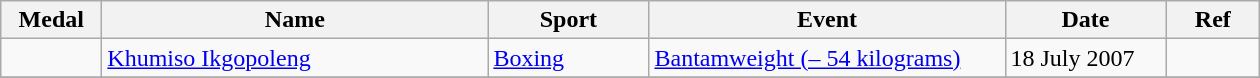<table class="wikitable sortable" style="font-size:100%">
<tr>
<th width="60">Medal</th>
<th width="250">Name</th>
<th width="100">Sport</th>
<th width="230">Event</th>
<th width="100">Date</th>
<th width="55">Ref</th>
</tr>
<tr>
<td></td>
<td><a href='#'>Khumiso Ikgopoleng</a></td>
<td><a href='#'>Boxing</a></td>
<td><a href='#'> Bantamweight (– 54 kilograms)</a></td>
<td>18 July 2007</td>
<td></td>
</tr>
<tr>
</tr>
</table>
